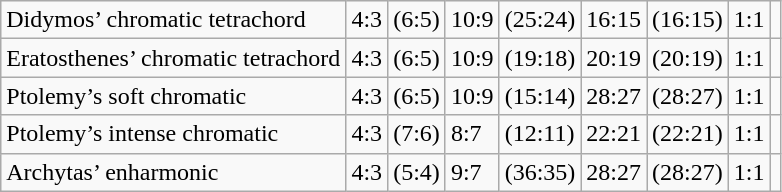<table class="wikitable" style="margin-left: 4em;">
<tr>
<td>Didymos’ chromatic tetrachord</td>
<td>4:3</td>
<td>(6:5)</td>
<td>10:9</td>
<td>(25:24)</td>
<td>16:15</td>
<td>(16:15)</td>
<td>1:1</td>
<td></td>
</tr>
<tr>
<td>Eratosthenes’ chromatic tetrachord</td>
<td>4:3</td>
<td>(6:5)</td>
<td>10:9</td>
<td>(19:18)</td>
<td>20:19</td>
<td>(20:19)</td>
<td>1:1</td>
<td></td>
</tr>
<tr>
<td>Ptolemy’s soft chromatic</td>
<td>4:3</td>
<td>(6:5)</td>
<td>10:9</td>
<td>(15:14)</td>
<td>28:27</td>
<td>(28:27)</td>
<td>1:1</td>
<td></td>
</tr>
<tr>
<td>Ptolemy’s intense chromatic</td>
<td>4:3</td>
<td>(7:6)</td>
<td>8:7</td>
<td>(12:11)</td>
<td>22:21</td>
<td>(22:21)</td>
<td>1:1</td>
<td></td>
</tr>
<tr>
<td>Archytas’ enharmonic</td>
<td>4:3</td>
<td>(5:4)</td>
<td>9:7</td>
<td>(36:35)</td>
<td>28:27</td>
<td>(28:27)</td>
<td>1:1</td>
<td></td>
</tr>
</table>
